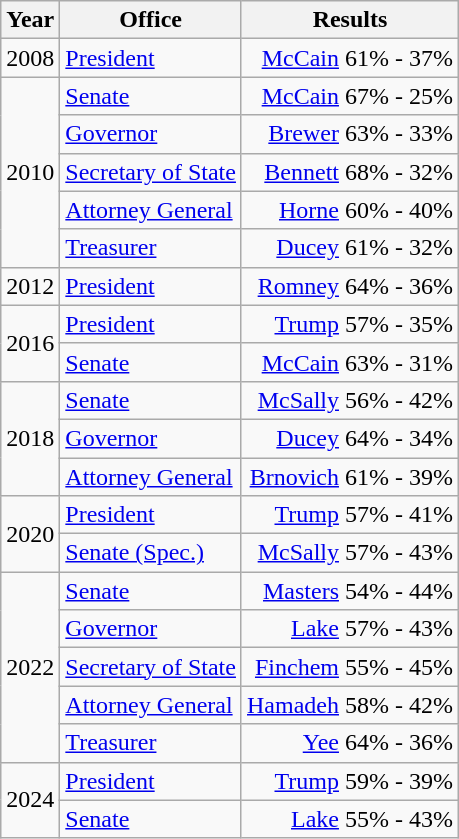<table class=wikitable>
<tr>
<th>Year</th>
<th>Office</th>
<th>Results</th>
</tr>
<tr>
<td>2008</td>
<td><a href='#'>President</a></td>
<td align="right" ><a href='#'>McCain</a> 61% - 37%</td>
</tr>
<tr>
<td rowspan=5>2010</td>
<td><a href='#'>Senate</a></td>
<td align="right" ><a href='#'>McCain</a> 67% - 25%</td>
</tr>
<tr>
<td><a href='#'>Governor</a></td>
<td align="right" ><a href='#'>Brewer</a> 63% - 33%</td>
</tr>
<tr>
<td><a href='#'>Secretary of State</a></td>
<td align="right" ><a href='#'>Bennett</a> 68% - 32%</td>
</tr>
<tr>
<td><a href='#'>Attorney General</a></td>
<td align="right" ><a href='#'>Horne</a> 60% - 40%</td>
</tr>
<tr>
<td><a href='#'>Treasurer</a></td>
<td align="right" ><a href='#'>Ducey</a> 61% - 32%</td>
</tr>
<tr>
<td>2012</td>
<td><a href='#'>President</a></td>
<td align="right" ><a href='#'>Romney</a> 64% - 36%</td>
</tr>
<tr>
<td rowspan=2>2016</td>
<td><a href='#'>President</a></td>
<td align="right" ><a href='#'>Trump</a> 57% - 35%</td>
</tr>
<tr>
<td><a href='#'>Senate</a></td>
<td align="right" ><a href='#'>McCain</a> 63% - 31%</td>
</tr>
<tr>
<td rowspan=3>2018</td>
<td><a href='#'>Senate</a></td>
<td align="right" ><a href='#'>McSally</a> 56% - 42%</td>
</tr>
<tr>
<td><a href='#'>Governor</a></td>
<td align="right" ><a href='#'>Ducey</a> 64% - 34%</td>
</tr>
<tr>
<td><a href='#'>Attorney General</a></td>
<td align="right" ><a href='#'>Brnovich</a> 61% - 39%</td>
</tr>
<tr>
<td rowspan=2>2020</td>
<td><a href='#'>President</a></td>
<td align="right" ><a href='#'>Trump</a> 57% - 41%</td>
</tr>
<tr>
<td><a href='#'>Senate (Spec.)</a></td>
<td align="right" ><a href='#'>McSally</a> 57% - 43%</td>
</tr>
<tr>
<td rowspan=5>2022</td>
<td><a href='#'>Senate</a></td>
<td align="right" ><a href='#'>Masters</a> 54% - 44%</td>
</tr>
<tr>
<td><a href='#'>Governor</a></td>
<td align="right" ><a href='#'>Lake</a> 57% - 43%</td>
</tr>
<tr>
<td><a href='#'>Secretary of State</a></td>
<td align="right" ><a href='#'>Finchem</a> 55% - 45%</td>
</tr>
<tr>
<td><a href='#'>Attorney General</a></td>
<td align="right" ><a href='#'>Hamadeh</a> 58% - 42%</td>
</tr>
<tr>
<td><a href='#'>Treasurer</a></td>
<td align="right" ><a href='#'>Yee</a> 64% - 36%</td>
</tr>
<tr>
<td rowspan=2>2024</td>
<td><a href='#'>President</a></td>
<td align="right" ><a href='#'>Trump</a> 59% - 39%</td>
</tr>
<tr>
<td><a href='#'>Senate</a></td>
<td align="right" ><a href='#'>Lake</a> 55% - 43%</td>
</tr>
</table>
